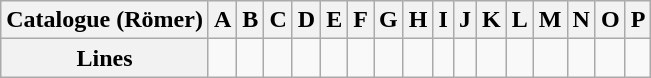<table class="wikitable">
<tr>
<th>Catalogue (Römer)</th>
<th>A</th>
<th>B</th>
<th>C</th>
<th>D</th>
<th>E</th>
<th>F</th>
<th>G</th>
<th>H</th>
<th>I</th>
<th>J</th>
<th>K</th>
<th>L</th>
<th>M</th>
<th>N</th>
<th>O</th>
<th>P</th>
</tr>
<tr>
<th>Lines</th>
<td></td>
<td></td>
<td></td>
<td></td>
<td></td>
<td></td>
<td></td>
<td></td>
<td></td>
<td></td>
<td></td>
<td></td>
<td></td>
<td></td>
<td></td>
<td></td>
</tr>
</table>
